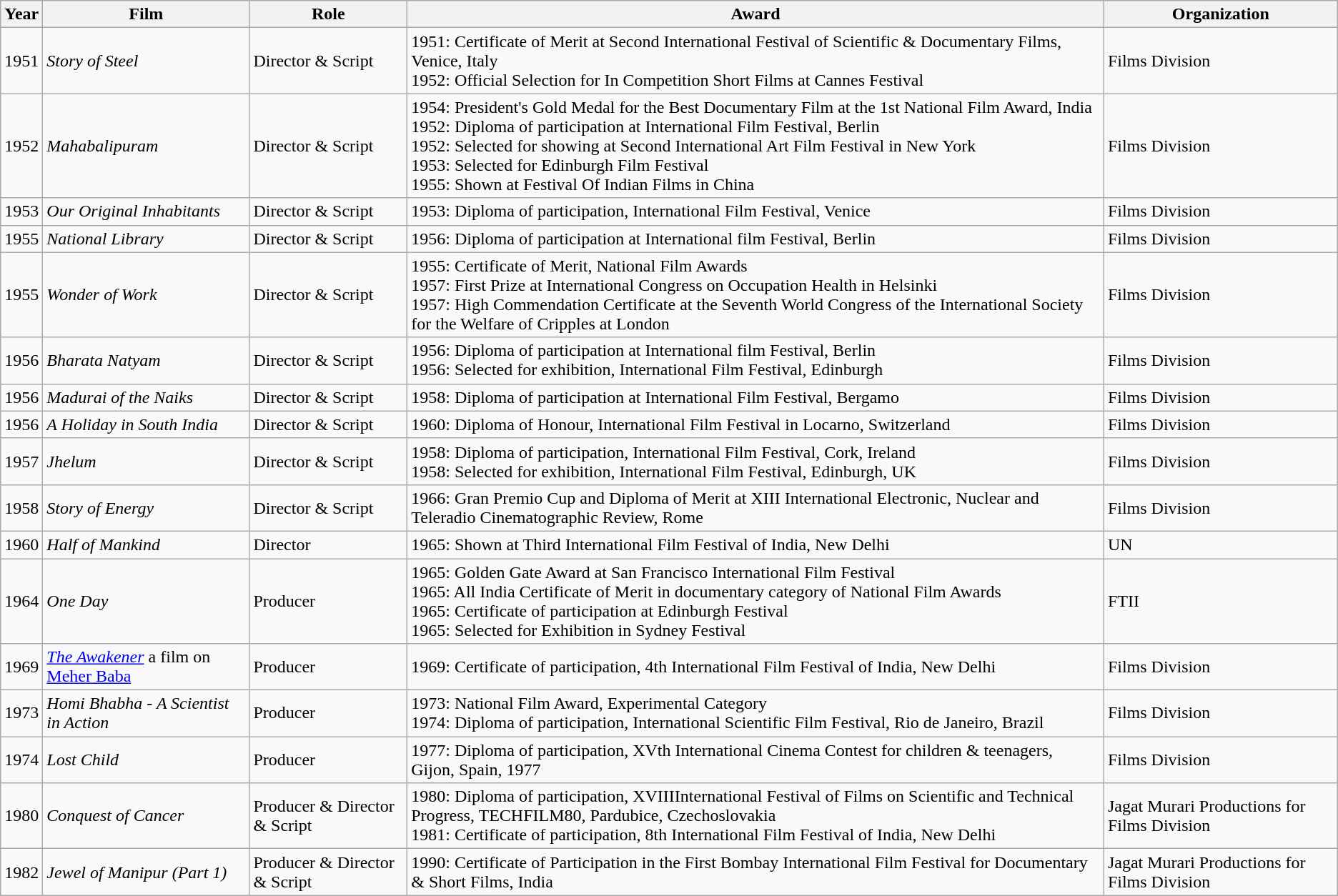<table class="wikitable">
<tr>
<th>Year</th>
<th>Film</th>
<th>Role</th>
<th>Award</th>
<th>Organization</th>
</tr>
<tr>
<td>1951</td>
<td><em>Story of Steel</em></td>
<td>Director & Script</td>
<td>1951: Certificate of Merit at Second International Festival of Scientific & Documentary Films, Venice, Italy<br>1952: Official Selection for In Competition Short Films at Cannes Festival</td>
<td>Films Division</td>
</tr>
<tr>
<td>1952</td>
<td><em>Mahabalipuram</em></td>
<td>Director & Script</td>
<td>1954: President's Gold Medal for the Best Documentary Film at the 1st National Film Award, India<br>1952: Diploma of participation at International Film Festival, Berlin<br>1952: Selected for showing at Second International Art Film Festival in New York<br>1953: Selected for Edinburgh Film Festival<br>1955: Shown at Festival Of Indian Films in China</td>
<td>Films Division</td>
</tr>
<tr>
<td>1953</td>
<td><em>Our Original Inhabitants</em></td>
<td>Director & Script</td>
<td>1953: Diploma of participation, International Film Festival, Venice</td>
<td>Films Division</td>
</tr>
<tr>
<td>1955</td>
<td><em>National Library</em></td>
<td>Director & Script</td>
<td>1956: Diploma of participation at International film Festival, Berlin</td>
<td>Films Division</td>
</tr>
<tr>
<td>1955</td>
<td><em>Wonder of Work</em></td>
<td>Director & Script</td>
<td>1955: Certificate of Merit, National Film Awards<br>1957: First Prize at International Congress on Occupation Health in Helsinki<br>1957: High Commendation Certificate at the Seventh World Congress of the International Society for the Welfare of Cripples at London</td>
<td>Films Division</td>
</tr>
<tr>
<td>1956</td>
<td><em>Bharata Natyam</em></td>
<td>Director & Script</td>
<td>1956: Diploma of participation at International film Festival, Berlin<br>1956: Selected for exhibition, International Film Festival, Edinburgh</td>
<td>Films Division</td>
</tr>
<tr>
<td>1956</td>
<td><em>Madurai of the Naiks</em></td>
<td>Director & Script</td>
<td>1958: Diploma of participation at International Film Festival, Bergamo</td>
<td>Films Division</td>
</tr>
<tr>
<td>1956</td>
<td><em>A Holiday in South India</em></td>
<td>Director & Script</td>
<td>1960: Diploma of Honour, International Film Festival in Locarno, Switzerland</td>
<td>Films Division</td>
</tr>
<tr>
<td>1957</td>
<td><em>Jhelum</em></td>
<td>Director & Script</td>
<td>1958: Diploma of participation, International Film Festival, Cork, Ireland<br>1958: Selected for exhibition, International Film Festival, Edinburgh, UK</td>
<td>Films Division</td>
</tr>
<tr>
<td>1958</td>
<td><em>Story of Energy</em></td>
<td>Director & Script</td>
<td>1966: Gran Premio Cup and Diploma of Merit at XIII International Electronic, Nuclear and Teleradio Cinematographic Review, Rome</td>
<td>Films Division</td>
</tr>
<tr>
<td>1960</td>
<td><em>Half of Mankind</em></td>
<td>Director</td>
<td>1965: Shown at Third International Film Festival of India, New Delhi</td>
<td>UN</td>
</tr>
<tr>
<td>1964</td>
<td><em>One Day</em></td>
<td>Producer</td>
<td>1965: Golden Gate Award at San Francisco International Film Festival<br>1965: All India Certificate of Merit in documentary category of National Film Awards<br>1965: Certificate of participation at Edinburgh Festival<br>1965: Selected for Exhibition in Sydney Festival</td>
<td>FTII</td>
</tr>
<tr>
<td>1969</td>
<td><em><a href='#'>The Awakener</a></em> a film on <a href='#'>Meher Baba</a></td>
<td>Producer</td>
<td>1969: Certificate of participation, 4th International Film Festival of India, New Delhi</td>
<td>Films Division</td>
</tr>
<tr>
<td>1973</td>
<td><em>Homi Bhabha - A Scientist in Action</em></td>
<td>Producer</td>
<td>1973: National Film Award, Experimental Category<br>1974: Diploma of participation, International Scientific Film Festival, Rio de Janeiro, Brazil</td>
<td>Films Division</td>
</tr>
<tr>
<td>1974</td>
<td><em>Lost Child</em></td>
<td>Producer</td>
<td>1977: Diploma of participation, XVth International Cinema Contest for children & teenagers, Gijon, Spain, 1977</td>
<td>Films Division</td>
</tr>
<tr>
<td>1980</td>
<td><em>Conquest of Cancer</em></td>
<td>Producer & Director & Script</td>
<td>1980: Diploma of participation, XVIIIInternational Festival of Films on Scientific and Technical Progress, TECHFILM80, Pardubice, Czechoslovakia<br>1981: Certificate of participation, 8th International Film Festival of India, New Delhi</td>
<td>Jagat Murari Productions for Films Division</td>
</tr>
<tr>
<td>1982</td>
<td><em>Jewel of Manipur (Part 1)</em></td>
<td>Producer & Director & Script</td>
<td>1990: Certificate of Participation in the First Bombay International Film Festival for Documentary & Short Films, India</td>
<td>Jagat Murari Productions for Films Division</td>
</tr>
</table>
